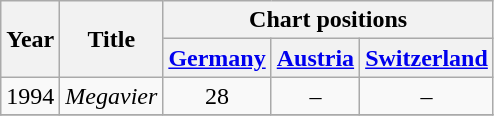<table class="wikitable">
<tr>
<th rowspan="2">Year</th>
<th rowspan="2">Title</th>
<th colspan="3">Chart positions</th>
</tr>
<tr>
<th><a href='#'>Germany</a></th>
<th><a href='#'>Austria</a></th>
<th><a href='#'>Switzerland</a></th>
</tr>
<tr>
<td>1994</td>
<td><em>Megavier</em><br></td>
<td align="center">28</td>
<td align="center">–</td>
<td align="center">–</td>
</tr>
<tr>
</tr>
</table>
